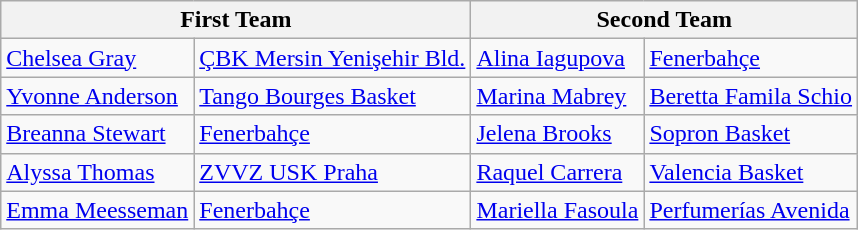<table | class="wikitable">
<tr>
<th colspan=2>First Team</th>
<th colspan=2>Second Team</th>
</tr>
<tr>
<td> <a href='#'>Chelsea Gray</a></td>
<td> <a href='#'>ÇBK Mersin Yenişehir Bld.</a></td>
<td> <a href='#'>Alina Iagupova</a></td>
<td> <a href='#'>Fenerbahçe</a></td>
</tr>
<tr>
<td> <a href='#'>Yvonne Anderson</a></td>
<td> <a href='#'>Tango Bourges Basket</a></td>
<td> <a href='#'>Marina Mabrey</a></td>
<td> <a href='#'>Beretta Famila Schio</a></td>
</tr>
<tr>
<td> <a href='#'>Breanna Stewart</a></td>
<td> <a href='#'>Fenerbahçe</a></td>
<td> <a href='#'>Jelena Brooks</a></td>
<td> <a href='#'>Sopron Basket</a></td>
</tr>
<tr>
<td> <a href='#'>Alyssa Thomas</a></td>
<td> <a href='#'>ZVVZ USK Praha</a></td>
<td> <a href='#'>Raquel Carrera</a></td>
<td> <a href='#'>Valencia Basket</a></td>
</tr>
<tr>
<td> <a href='#'>Emma Meesseman</a></td>
<td> <a href='#'>Fenerbahçe</a></td>
<td> <a href='#'>Mariella Fasoula</a></td>
<td> <a href='#'>Perfumerías Avenida</a></td>
</tr>
</table>
